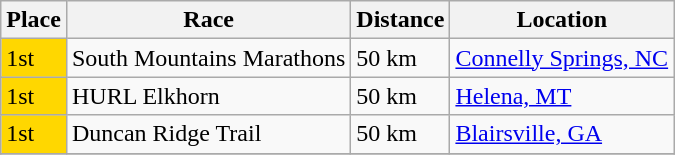<table class="wikitable">
<tr>
<th>Place</th>
<th>Race</th>
<th>Distance</th>
<th>Location</th>
</tr>
<tr>
<td style="background-color:gold;">1st</td>
<td>South Mountains Marathons</td>
<td>50 km</td>
<td> <a href='#'>Connelly Springs, NC</a></td>
</tr>
<tr>
<td style="background-color:gold;">1st</td>
<td>HURL Elkhorn</td>
<td>50 km</td>
<td> <a href='#'>Helena, MT</a></td>
</tr>
<tr>
<td style="background-color:gold;">1st</td>
<td>Duncan Ridge Trail</td>
<td>50 km</td>
<td> <a href='#'>Blairsville, GA</a></td>
</tr>
<tr>
</tr>
</table>
